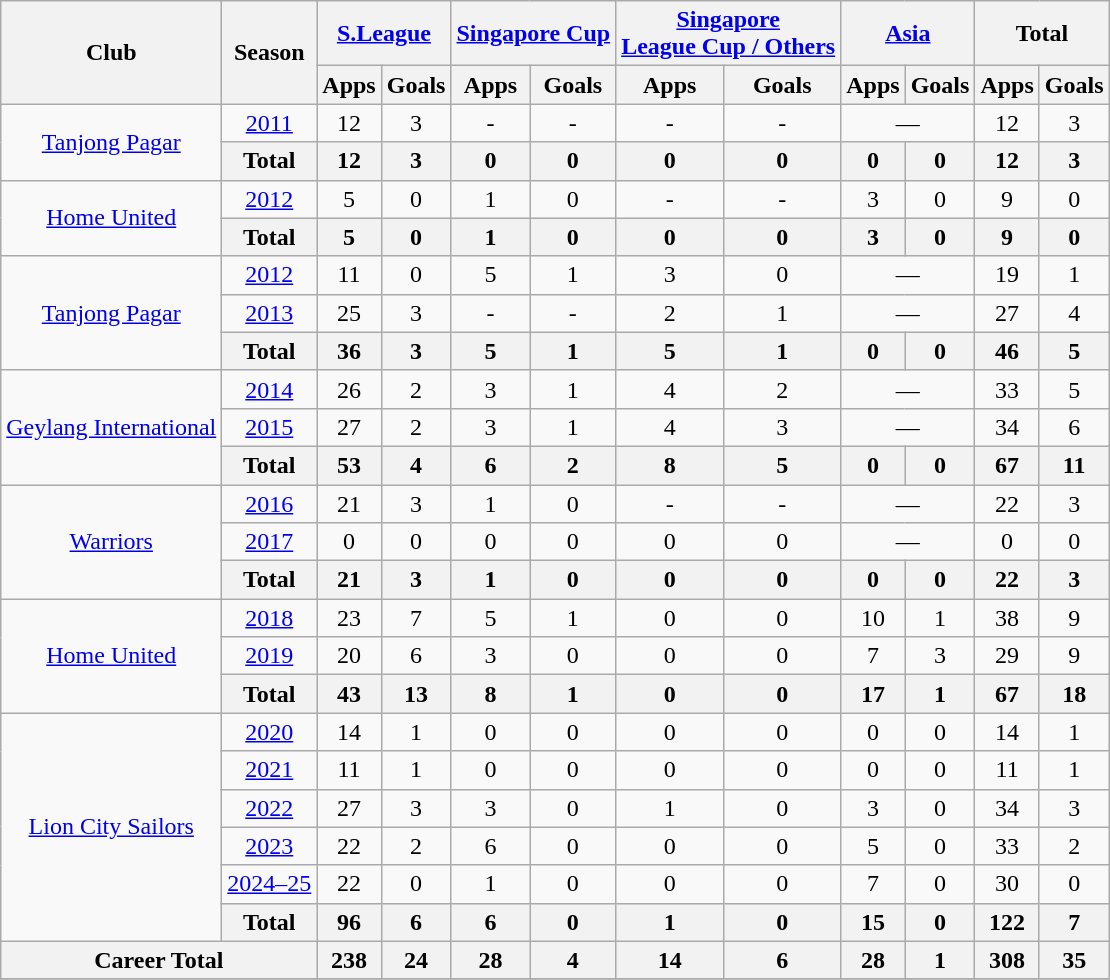<table class="wikitable" style="text-align:center">
<tr>
<th rowspan="2">Club</th>
<th rowspan="2">Season</th>
<th colspan="2"><a href='#'>S.League</a></th>
<th colspan="2"><a href='#'>Singapore Cup</a></th>
<th colspan="2"><a href='#'>Singapore<br>League Cup / Others</a></th>
<th colspan="2"><a href='#'>Asia</a></th>
<th colspan="2">Total</th>
</tr>
<tr>
<th>Apps</th>
<th>Goals</th>
<th>Apps</th>
<th>Goals</th>
<th>Apps</th>
<th>Goals</th>
<th>Apps</th>
<th>Goals</th>
<th>Apps</th>
<th>Goals</th>
</tr>
<tr>
<td rowspan="2"><a href='#'>Tanjong Pagar</a></td>
<td><a href='#'>2011</a></td>
<td>12</td>
<td>3</td>
<td>-</td>
<td>-</td>
<td>-</td>
<td>-</td>
<td colspan='2'>—</td>
<td>12</td>
<td>3</td>
</tr>
<tr>
<th>Total</th>
<th>12</th>
<th>3</th>
<th>0</th>
<th>0</th>
<th>0</th>
<th>0</th>
<th>0</th>
<th>0</th>
<th>12</th>
<th>3</th>
</tr>
<tr>
<td rowspan="2"><a href='#'>Home United</a></td>
<td><a href='#'>2012</a></td>
<td>5</td>
<td>0</td>
<td>1</td>
<td>0</td>
<td>-</td>
<td>-</td>
<td>3</td>
<td>0</td>
<td>9</td>
<td>0</td>
</tr>
<tr>
<th>Total</th>
<th>5</th>
<th>0</th>
<th>1</th>
<th>0</th>
<th>0</th>
<th>0</th>
<th>3</th>
<th>0</th>
<th>9</th>
<th>0</th>
</tr>
<tr>
<td rowspan="3"><a href='#'>Tanjong Pagar</a></td>
<td><a href='#'>2012</a></td>
<td>11</td>
<td>0</td>
<td>5</td>
<td>1</td>
<td>3</td>
<td>0</td>
<td colspan='2'>—</td>
<td>19</td>
<td>1</td>
</tr>
<tr>
<td><a href='#'>2013</a></td>
<td>25</td>
<td>3</td>
<td>-</td>
<td>-</td>
<td>2</td>
<td>1</td>
<td colspan='2'>—</td>
<td>27</td>
<td>4</td>
</tr>
<tr>
<th>Total</th>
<th>36</th>
<th>3</th>
<th>5</th>
<th>1</th>
<th>5</th>
<th>1</th>
<th>0</th>
<th>0</th>
<th>46</th>
<th>5</th>
</tr>
<tr>
<td rowspan="3"><a href='#'>Geylang International</a></td>
<td><a href='#'>2014</a></td>
<td>26</td>
<td>2</td>
<td>3</td>
<td>1</td>
<td>4</td>
<td>2</td>
<td colspan='2'>—</td>
<td>33</td>
<td>5</td>
</tr>
<tr>
<td><a href='#'>2015</a></td>
<td>27</td>
<td>2</td>
<td>3</td>
<td>1</td>
<td>4</td>
<td>3</td>
<td colspan='2'>—</td>
<td>34</td>
<td>6</td>
</tr>
<tr>
<th>Total</th>
<th>53</th>
<th>4</th>
<th>6</th>
<th>2</th>
<th>8</th>
<th>5</th>
<th>0</th>
<th>0</th>
<th>67</th>
<th>11</th>
</tr>
<tr>
<td rowspan="3"><a href='#'>Warriors</a></td>
<td><a href='#'>2016</a></td>
<td>21</td>
<td>3</td>
<td>1</td>
<td>0</td>
<td>-</td>
<td>-</td>
<td colspan='2'>—</td>
<td>22</td>
<td>3</td>
</tr>
<tr>
<td><a href='#'>2017</a></td>
<td>0</td>
<td>0</td>
<td>0</td>
<td>0</td>
<td>0</td>
<td>0</td>
<td colspan='2'>—</td>
<td>0</td>
<td>0</td>
</tr>
<tr>
<th>Total</th>
<th>21</th>
<th>3</th>
<th>1</th>
<th>0</th>
<th>0</th>
<th>0</th>
<th>0</th>
<th>0</th>
<th>22</th>
<th>3</th>
</tr>
<tr>
<td rowspan="3"><a href='#'>Home United</a></td>
<td><a href='#'>2018</a></td>
<td>23</td>
<td>7</td>
<td>5</td>
<td>1</td>
<td>0</td>
<td>0</td>
<td>10</td>
<td>1</td>
<td>38</td>
<td>9</td>
</tr>
<tr>
<td><a href='#'>2019</a></td>
<td>20</td>
<td>6</td>
<td>3</td>
<td>0</td>
<td>0</td>
<td>0</td>
<td>7</td>
<td>3</td>
<td>29</td>
<td>9</td>
</tr>
<tr>
<th>Total</th>
<th>43</th>
<th>13</th>
<th>8</th>
<th>1</th>
<th>0</th>
<th>0</th>
<th>17</th>
<th>1</th>
<th>67</th>
<th>18</th>
</tr>
<tr>
<td rowspan="6"><a href='#'>Lion City Sailors</a></td>
<td><a href='#'>2020</a></td>
<td>14</td>
<td>1</td>
<td>0</td>
<td>0</td>
<td>0</td>
<td>0</td>
<td>0</td>
<td>0</td>
<td>14</td>
<td>1</td>
</tr>
<tr>
<td><a href='#'>2021</a></td>
<td>11</td>
<td>1</td>
<td>0</td>
<td>0</td>
<td>0</td>
<td>0</td>
<td>0</td>
<td>0</td>
<td>11</td>
<td>1</td>
</tr>
<tr>
<td><a href='#'>2022</a></td>
<td>27</td>
<td>3</td>
<td>3</td>
<td>0</td>
<td>1</td>
<td>0</td>
<td>3</td>
<td>0</td>
<td>34</td>
<td>3</td>
</tr>
<tr>
<td><a href='#'>2023</a></td>
<td>22</td>
<td>2</td>
<td>6</td>
<td>0</td>
<td>0</td>
<td>0</td>
<td>5</td>
<td>0</td>
<td>33</td>
<td>2</td>
</tr>
<tr>
<td><a href='#'>2024–25</a></td>
<td>22</td>
<td>0</td>
<td>1</td>
<td>0</td>
<td>0</td>
<td>0</td>
<td>7</td>
<td>0</td>
<td>30</td>
<td>0</td>
</tr>
<tr>
<th>Total</th>
<th>96</th>
<th>6</th>
<th>6</th>
<th>0</th>
<th>1</th>
<th>0</th>
<th>15</th>
<th>0</th>
<th>122</th>
<th>7</th>
</tr>
<tr>
<th colspan="2">Career Total</th>
<th>238</th>
<th>24</th>
<th>28</th>
<th>4</th>
<th>14</th>
<th>6</th>
<th>28</th>
<th>1</th>
<th>308</th>
<th>35</th>
</tr>
<tr>
</tr>
</table>
